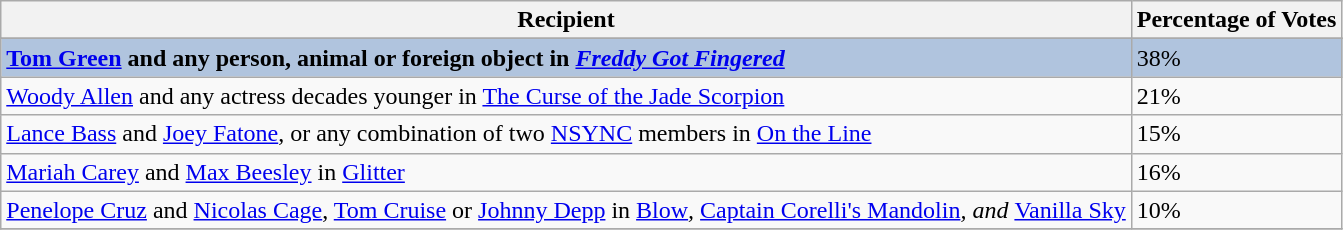<table class="wikitable sortable plainrowheaders" align="centre">
<tr>
<th>Recipient</th>
<th>Percentage of Votes</th>
</tr>
<tr>
</tr>
<tr style="background:#B0C4DE;">
<td><strong><a href='#'>Tom Green</a> and any person, animal or foreign object in <em><a href='#'>Freddy Got Fingered</a><strong><em></td>
<td></strong>38%<strong></td>
</tr>
<tr>
<td><a href='#'>Woody Allen</a> and any actress decades younger in </em><a href='#'>The Curse of the Jade Scorpion</a><em></td>
<td>21%</td>
</tr>
<tr>
<td><a href='#'>Lance Bass</a> and <a href='#'>Joey Fatone</a>, or any combination of two <a href='#'>NSYNC</a> members in </em><a href='#'>On the Line</a><em></td>
<td>15%</td>
</tr>
<tr>
<td><a href='#'>Mariah Carey</a> and <a href='#'>Max Beesley</a> in </em><a href='#'>Glitter</a><em></td>
<td>16%</td>
</tr>
<tr>
<td><a href='#'>Penelope Cruz</a> and <a href='#'>Nicolas Cage</a>, <a href='#'>Tom Cruise</a> or <a href='#'>Johnny Depp</a> in </em><a href='#'>Blow</a><em>, </em><a href='#'>Captain Corelli's Mandolin</a><em>, and </em><a href='#'>Vanilla Sky</a><em></td>
<td>10%</td>
</tr>
<tr>
</tr>
</table>
